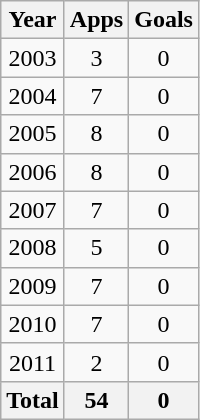<table class="wikitable" style="text-align:center">
<tr>
<th>Year</th>
<th>Apps</th>
<th>Goals</th>
</tr>
<tr>
<td>2003</td>
<td>3</td>
<td>0</td>
</tr>
<tr>
<td>2004</td>
<td>7</td>
<td>0</td>
</tr>
<tr>
<td>2005</td>
<td>8</td>
<td>0</td>
</tr>
<tr>
<td>2006</td>
<td>8</td>
<td>0</td>
</tr>
<tr>
<td>2007</td>
<td>7</td>
<td>0</td>
</tr>
<tr>
<td>2008</td>
<td>5</td>
<td>0</td>
</tr>
<tr>
<td>2009</td>
<td>7</td>
<td>0</td>
</tr>
<tr>
<td>2010</td>
<td>7</td>
<td>0</td>
</tr>
<tr>
<td>2011</td>
<td>2</td>
<td>0</td>
</tr>
<tr>
<th>Total</th>
<th>54</th>
<th>0</th>
</tr>
</table>
